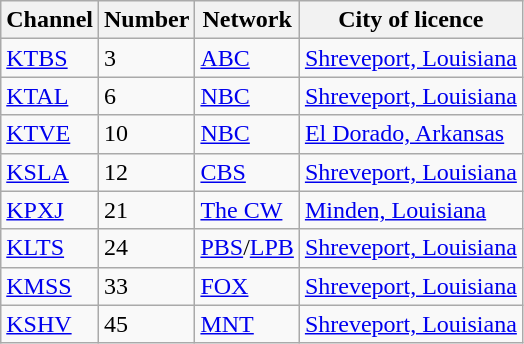<table class="wikitable">
<tr>
<th>Channel</th>
<th>Number</th>
<th>Network</th>
<th>City of licence</th>
</tr>
<tr>
<td><a href='#'>KTBS</a></td>
<td>3</td>
<td><a href='#'>ABC</a></td>
<td><a href='#'>Shreveport, Louisiana</a></td>
</tr>
<tr>
<td><a href='#'>KTAL</a></td>
<td>6</td>
<td><a href='#'>NBC</a></td>
<td><a href='#'>Shreveport, Louisiana</a></td>
</tr>
<tr>
<td><a href='#'>KTVE</a></td>
<td>10</td>
<td><a href='#'>NBC</a></td>
<td><a href='#'>El Dorado, Arkansas</a></td>
</tr>
<tr>
<td><a href='#'>KSLA</a></td>
<td>12</td>
<td><a href='#'>CBS</a></td>
<td><a href='#'>Shreveport, Louisiana</a></td>
</tr>
<tr>
<td><a href='#'>KPXJ</a></td>
<td>21</td>
<td><a href='#'>The CW</a></td>
<td><a href='#'>Minden, Louisiana</a></td>
</tr>
<tr>
<td><a href='#'>KLTS</a></td>
<td>24</td>
<td><a href='#'>PBS</a>/<a href='#'>LPB</a></td>
<td><a href='#'>Shreveport, Louisiana</a></td>
</tr>
<tr>
<td><a href='#'>KMSS</a></td>
<td>33</td>
<td><a href='#'>FOX</a></td>
<td><a href='#'>Shreveport, Louisiana</a></td>
</tr>
<tr>
<td><a href='#'>KSHV</a></td>
<td>45</td>
<td><a href='#'>MNT</a></td>
<td><a href='#'>Shreveport, Louisiana</a></td>
</tr>
</table>
